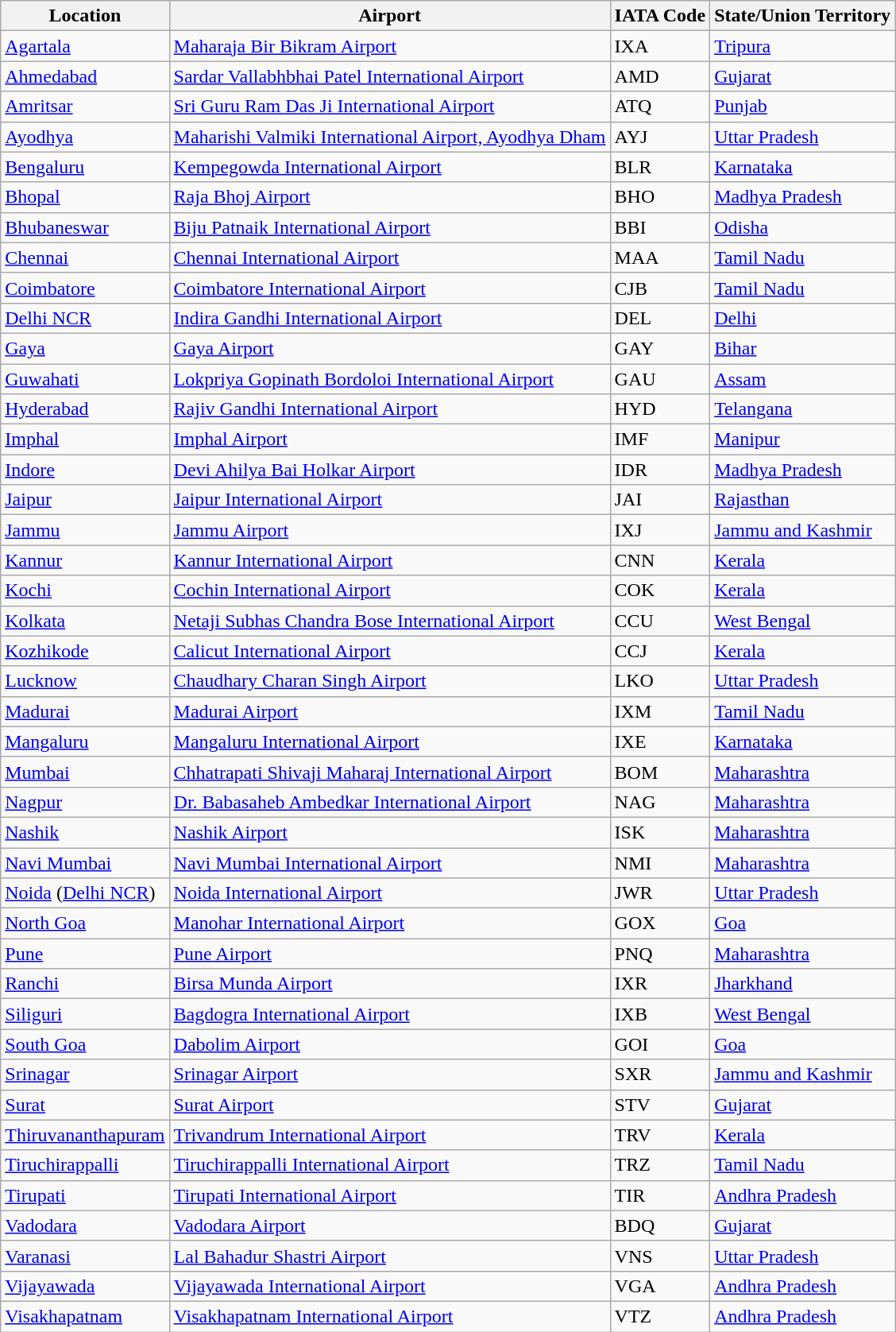<table class="wikitable sortable">
<tr>
<th>Location</th>
<th>Airport</th>
<th>IATA Code</th>
<th>State/Union Territory</th>
</tr>
<tr>
<td><a href='#'>Agartala</a></td>
<td><a href='#'>Maharaja Bir Bikram Airport</a></td>
<td>IXA</td>
<td><a href='#'>Tripura</a></td>
</tr>
<tr>
<td><a href='#'>Ahmedabad</a></td>
<td><a href='#'>Sardar Vallabhbhai Patel International Airport</a></td>
<td>AMD</td>
<td><a href='#'>Gujarat</a></td>
</tr>
<tr>
<td><a href='#'>Amritsar</a></td>
<td><a href='#'>Sri Guru Ram Das Ji International Airport</a></td>
<td>ATQ</td>
<td><a href='#'>Punjab</a></td>
</tr>
<tr>
<td><a href='#'>Ayodhya</a></td>
<td><a href='#'>Maharishi Valmiki International Airport, Ayodhya Dham</a></td>
<td>AYJ</td>
<td><a href='#'>Uttar Pradesh</a></td>
</tr>
<tr>
<td><a href='#'>Bengaluru</a></td>
<td><a href='#'>Kempegowda International Airport</a></td>
<td>BLR</td>
<td><a href='#'>Karnataka</a></td>
</tr>
<tr>
<td><a href='#'>Bhopal</a></td>
<td><a href='#'>Raja Bhoj Airport</a></td>
<td>BHO</td>
<td><a href='#'>Madhya Pradesh</a></td>
</tr>
<tr>
<td><a href='#'>Bhubaneswar</a></td>
<td><a href='#'>Biju Patnaik International Airport</a></td>
<td>BBI</td>
<td><a href='#'>Odisha</a></td>
</tr>
<tr>
<td><a href='#'>Chennai</a></td>
<td><a href='#'>Chennai International Airport</a></td>
<td>MAA</td>
<td><a href='#'>Tamil Nadu</a></td>
</tr>
<tr>
<td><a href='#'>Coimbatore</a></td>
<td><a href='#'>Coimbatore International Airport</a></td>
<td>CJB</td>
<td><a href='#'>Tamil Nadu</a></td>
</tr>
<tr>
<td><a href='#'>Delhi NCR</a></td>
<td><a href='#'>Indira Gandhi International Airport</a></td>
<td>DEL</td>
<td><a href='#'>Delhi</a></td>
</tr>
<tr>
<td><a href='#'>Gaya</a></td>
<td><a href='#'>Gaya Airport</a></td>
<td>GAY</td>
<td><a href='#'>Bihar</a></td>
</tr>
<tr>
<td><a href='#'>Guwahati</a></td>
<td><a href='#'>Lokpriya Gopinath Bordoloi International Airport</a></td>
<td>GAU</td>
<td><a href='#'>Assam</a></td>
</tr>
<tr>
<td><a href='#'>Hyderabad</a></td>
<td><a href='#'>Rajiv Gandhi International Airport</a></td>
<td>HYD</td>
<td><a href='#'>Telangana</a></td>
</tr>
<tr>
<td><a href='#'>Imphal</a></td>
<td><a href='#'>Imphal Airport</a></td>
<td>IMF</td>
<td><a href='#'>Manipur</a></td>
</tr>
<tr>
<td><a href='#'>Indore</a></td>
<td><a href='#'>Devi Ahilya Bai Holkar Airport</a></td>
<td>IDR</td>
<td><a href='#'>Madhya Pradesh</a></td>
</tr>
<tr>
<td><a href='#'>Jaipur</a></td>
<td><a href='#'>Jaipur International Airport</a></td>
<td>JAI</td>
<td><a href='#'>Rajasthan</a></td>
</tr>
<tr>
<td><a href='#'>Jammu</a></td>
<td><a href='#'>Jammu Airport</a></td>
<td>IXJ</td>
<td><a href='#'>Jammu and Kashmir</a></td>
</tr>
<tr>
<td><a href='#'>Kannur</a></td>
<td><a href='#'>Kannur International Airport</a></td>
<td>CNN</td>
<td><a href='#'>Kerala</a></td>
</tr>
<tr>
<td><a href='#'>Kochi</a></td>
<td><a href='#'>Cochin International Airport</a></td>
<td>COK</td>
<td><a href='#'>Kerala</a></td>
</tr>
<tr>
<td><a href='#'>Kolkata</a></td>
<td><a href='#'>Netaji Subhas Chandra Bose International Airport</a></td>
<td>CCU</td>
<td><a href='#'>West Bengal</a></td>
</tr>
<tr>
<td><a href='#'>Kozhikode</a></td>
<td><a href='#'>Calicut International Airport</a></td>
<td>CCJ</td>
<td><a href='#'>Kerala</a></td>
</tr>
<tr>
<td><a href='#'>Lucknow</a></td>
<td><a href='#'>Chaudhary Charan Singh Airport</a></td>
<td>LKO</td>
<td><a href='#'>Uttar Pradesh</a></td>
</tr>
<tr>
<td><a href='#'>Madurai</a></td>
<td><a href='#'>Madurai Airport</a></td>
<td>IXM</td>
<td><a href='#'>Tamil Nadu</a></td>
</tr>
<tr>
<td><a href='#'>Mangaluru</a></td>
<td><a href='#'>Mangaluru International Airport</a></td>
<td>IXE</td>
<td><a href='#'>Karnataka</a></td>
</tr>
<tr>
<td><a href='#'>Mumbai</a></td>
<td><a href='#'>Chhatrapati Shivaji Maharaj International Airport</a></td>
<td>BOM</td>
<td><a href='#'>Maharashtra</a></td>
</tr>
<tr>
<td><a href='#'>Nagpur</a></td>
<td><a href='#'>Dr. Babasaheb Ambedkar International Airport</a></td>
<td>NAG</td>
<td><a href='#'>Maharashtra</a></td>
</tr>
<tr>
<td><a href='#'>Nashik</a></td>
<td><a href='#'>Nashik Airport</a></td>
<td>ISK</td>
<td><a href='#'>Maharashtra</a></td>
</tr>
<tr>
<td><a href='#'>Navi Mumbai</a></td>
<td><a href='#'>Navi Mumbai International Airport</a></td>
<td>NMI</td>
<td><a href='#'>Maharashtra</a></td>
</tr>
<tr>
<td><a href='#'>Noida</a> (<a href='#'>Delhi NCR</a>)</td>
<td><a href='#'>Noida International Airport</a></td>
<td>JWR</td>
<td><a href='#'>Uttar Pradesh</a></td>
</tr>
<tr>
<td><a href='#'>North Goa</a></td>
<td><a href='#'>Manohar International Airport</a></td>
<td>GOX</td>
<td><a href='#'>Goa</a></td>
</tr>
<tr>
<td><a href='#'>Pune</a></td>
<td><a href='#'>Pune Airport</a></td>
<td>PNQ</td>
<td><a href='#'>Maharashtra</a></td>
</tr>
<tr>
<td><a href='#'>Ranchi</a></td>
<td><a href='#'>Birsa Munda Airport</a></td>
<td>IXR</td>
<td><a href='#'>Jharkhand</a></td>
</tr>
<tr>
<td><a href='#'>Siliguri</a></td>
<td><a href='#'>Bagdogra International Airport</a></td>
<td>IXB</td>
<td><a href='#'>West Bengal</a></td>
</tr>
<tr>
<td><a href='#'>South Goa</a></td>
<td><a href='#'>Dabolim Airport</a></td>
<td>GOI</td>
<td><a href='#'>Goa</a></td>
</tr>
<tr>
<td><a href='#'>Srinagar</a></td>
<td><a href='#'>Srinagar Airport</a></td>
<td>SXR</td>
<td><a href='#'>Jammu and Kashmir</a></td>
</tr>
<tr>
<td><a href='#'>Surat</a></td>
<td><a href='#'>Surat Airport</a></td>
<td>STV</td>
<td><a href='#'>Gujarat</a></td>
</tr>
<tr>
<td><a href='#'>Thiruvananthapuram</a></td>
<td><a href='#'>Trivandrum International Airport</a></td>
<td>TRV</td>
<td><a href='#'>Kerala</a></td>
</tr>
<tr>
<td><a href='#'>Tiruchirappalli</a></td>
<td><a href='#'>Tiruchirappalli International Airport</a></td>
<td>TRZ</td>
<td><a href='#'>Tamil Nadu</a></td>
</tr>
<tr>
<td><a href='#'>Tirupati</a></td>
<td><a href='#'>Tirupati International Airport</a></td>
<td>TIR</td>
<td><a href='#'>Andhra Pradesh</a></td>
</tr>
<tr>
<td><a href='#'>Vadodara</a></td>
<td><a href='#'>Vadodara Airport</a></td>
<td>BDQ</td>
<td><a href='#'>Gujarat</a></td>
</tr>
<tr>
<td><a href='#'>Varanasi</a></td>
<td><a href='#'>Lal Bahadur Shastri Airport</a></td>
<td>VNS</td>
<td><a href='#'>Uttar Pradesh</a></td>
</tr>
<tr>
<td><a href='#'>Vijayawada</a></td>
<td><a href='#'>Vijayawada International Airport</a></td>
<td>VGA</td>
<td><a href='#'>Andhra Pradesh</a></td>
</tr>
<tr>
<td><a href='#'>Visakhapatnam</a></td>
<td><a href='#'>Visakhapatnam International Airport</a></td>
<td>VTZ</td>
<td><a href='#'>Andhra Pradesh</a></td>
</tr>
</table>
